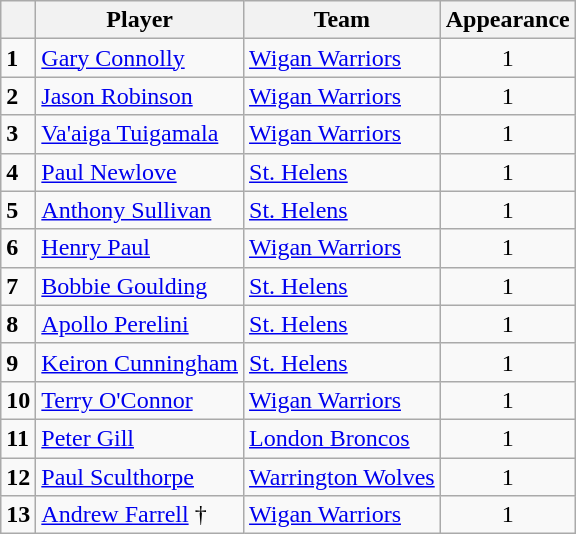<table class="wikitable">
<tr>
<th></th>
<th>Player</th>
<th>Team</th>
<th>Appearance</th>
</tr>
<tr>
<td><strong>1</strong></td>
<td> <a href='#'>Gary Connolly</a></td>
<td> <a href='#'>Wigan Warriors</a></td>
<td style="text-align:center;">1</td>
</tr>
<tr>
<td><strong>2</strong></td>
<td> <a href='#'>Jason Robinson</a></td>
<td> <a href='#'>Wigan Warriors</a></td>
<td style="text-align:center;">1</td>
</tr>
<tr>
<td><strong>3</strong></td>
<td> <a href='#'>Va'aiga Tuigamala</a></td>
<td> <a href='#'>Wigan Warriors</a></td>
<td style="text-align:center;">1</td>
</tr>
<tr>
<td><strong>4</strong></td>
<td> <a href='#'>Paul Newlove</a></td>
<td> <a href='#'>St. Helens</a></td>
<td style="text-align:center;">1</td>
</tr>
<tr>
<td><strong>5</strong></td>
<td> <a href='#'>Anthony Sullivan</a></td>
<td> <a href='#'>St. Helens</a></td>
<td style="text-align:center;">1</td>
</tr>
<tr>
<td><strong>6</strong></td>
<td> <a href='#'>Henry Paul</a></td>
<td> <a href='#'>Wigan Warriors</a></td>
<td style="text-align:center;">1</td>
</tr>
<tr>
<td><strong>7</strong></td>
<td> <a href='#'>Bobbie Goulding</a></td>
<td> <a href='#'>St. Helens</a></td>
<td style="text-align:center;">1</td>
</tr>
<tr>
<td><strong>8</strong></td>
<td> <a href='#'>Apollo Perelini</a></td>
<td> <a href='#'>St. Helens</a></td>
<td style="text-align:center;">1</td>
</tr>
<tr>
<td><strong>9</strong></td>
<td> <a href='#'>Keiron Cunningham</a></td>
<td> <a href='#'>St. Helens</a></td>
<td style="text-align:center;">1</td>
</tr>
<tr>
<td><strong>10</strong></td>
<td> <a href='#'>Terry O'Connor</a></td>
<td> <a href='#'>Wigan Warriors</a></td>
<td style="text-align:center;">1</td>
</tr>
<tr>
<td><strong>11</strong></td>
<td> <a href='#'>Peter Gill</a></td>
<td> <a href='#'>London Broncos</a></td>
<td style="text-align:center;">1</td>
</tr>
<tr>
<td><strong>12</strong></td>
<td> <a href='#'>Paul Sculthorpe</a></td>
<td> <a href='#'>Warrington Wolves</a></td>
<td style="text-align:center;">1</td>
</tr>
<tr>
<td><strong>13</strong></td>
<td> <a href='#'>Andrew Farrell</a>  †</td>
<td> <a href='#'>Wigan Warriors</a></td>
<td style="text-align:center;">1</td>
</tr>
</table>
